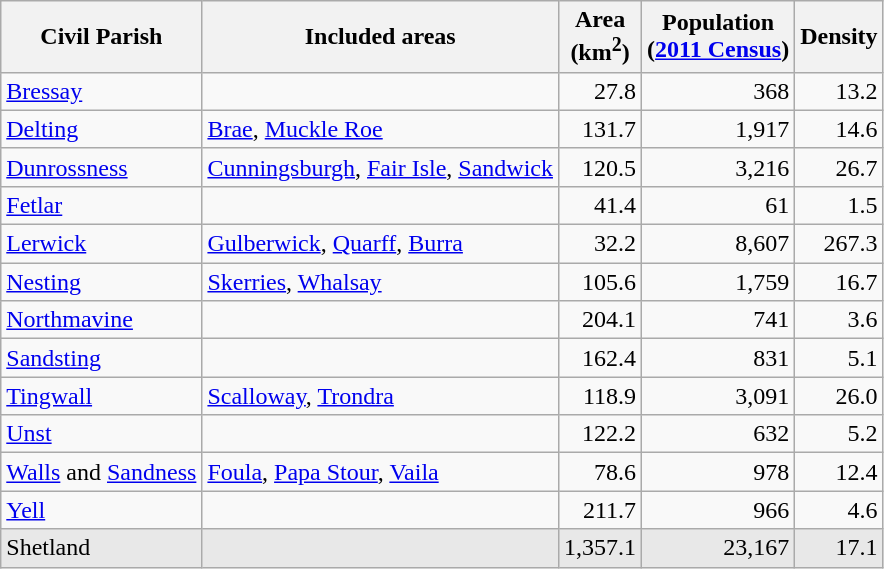<table class="wikitable sortable">
<tr>
<th>Civil Parish</th>
<th>Included areas</th>
<th>Area<br>(km<sup>2</sup>)<br></th>
<th>Population<br>(<a href='#'>2011 Census</a>)</th>
<th>Density</th>
</tr>
<tr>
<td><a href='#'>Bressay</a></td>
<td></td>
<td align="right">27.8</td>
<td align="right">368</td>
<td align="right">13.2</td>
</tr>
<tr>
<td><a href='#'>Delting</a></td>
<td><a href='#'>Brae</a>, <a href='#'>Muckle Roe</a></td>
<td align="right">131.7</td>
<td align="right">1,917</td>
<td align="right">14.6</td>
</tr>
<tr>
<td><a href='#'>Dunrossness</a></td>
<td><a href='#'>Cunningsburgh</a>, <a href='#'>Fair Isle</a>, <a href='#'>Sandwick</a></td>
<td align="right">120.5</td>
<td align="right">3,216</td>
<td align="right">26.7</td>
</tr>
<tr>
<td><a href='#'>Fetlar</a></td>
<td></td>
<td align="right">41.4</td>
<td align="right">61</td>
<td align="right">1.5</td>
</tr>
<tr>
<td><a href='#'>Lerwick</a></td>
<td><a href='#'>Gulberwick</a>, <a href='#'>Quarff</a>, <a href='#'>Burra</a></td>
<td align="right">32.2</td>
<td align="right">8,607</td>
<td align="right">267.3</td>
</tr>
<tr>
<td><a href='#'>Nesting</a></td>
<td><a href='#'>Skerries</a>, <a href='#'>Whalsay</a></td>
<td align="right">105.6</td>
<td align="right">1,759</td>
<td align="right">16.7</td>
</tr>
<tr>
<td><a href='#'>Northmavine</a></td>
<td></td>
<td align="right">204.1</td>
<td align="right">741</td>
<td align="right">3.6</td>
</tr>
<tr>
<td><a href='#'>Sandsting</a></td>
<td></td>
<td align="right">162.4</td>
<td align="right">831</td>
<td align="right">5.1</td>
</tr>
<tr>
<td><a href='#'>Tingwall</a></td>
<td><a href='#'>Scalloway</a>, <a href='#'>Trondra</a></td>
<td align="right">118.9</td>
<td align="right">3,091</td>
<td align="right">26.0</td>
</tr>
<tr>
<td><a href='#'>Unst</a></td>
<td></td>
<td align="right">122.2</td>
<td align="right">632</td>
<td align="right">5.2</td>
</tr>
<tr>
<td><a href='#'>Walls</a> and <a href='#'>Sandness</a></td>
<td><a href='#'>Foula</a>, <a href='#'>Papa Stour</a>, <a href='#'>Vaila</a></td>
<td align="right">78.6</td>
<td align="right">978</td>
<td align="right">12.4</td>
</tr>
<tr>
<td><a href='#'>Yell</a></td>
<td></td>
<td align="right">211.7</td>
<td align="right">966</td>
<td align="right">4.6</td>
</tr>
<tr style="background:#e8e8e8;" class="sortbottom">
<td>Shetland</td>
<td></td>
<td align="right">1,357.1</td>
<td align="right">23,167</td>
<td align="right">17.1</td>
</tr>
</table>
